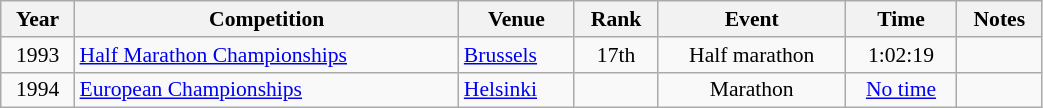<table class="wikitable" width=55% style="font-size:90%; text-align:center;">
<tr>
<th>Year</th>
<th>Competition</th>
<th>Venue</th>
<th>Rank</th>
<th>Event</th>
<th>Time</th>
<th>Notes</th>
</tr>
<tr>
<td>1993</td>
<td align=left><a href='#'>Half Marathon Championships</a></td>
<td align=left> <a href='#'>Brussels</a></td>
<td>17th</td>
<td>Half marathon</td>
<td>1:02:19</td>
<td></td>
</tr>
<tr>
<td>1994</td>
<td align=left><a href='#'>European Championships</a></td>
<td align=left> <a href='#'>Helsinki</a></td>
<td></td>
<td>Marathon</td>
<td><a href='#'>No time</a></td>
<td></td>
</tr>
</table>
